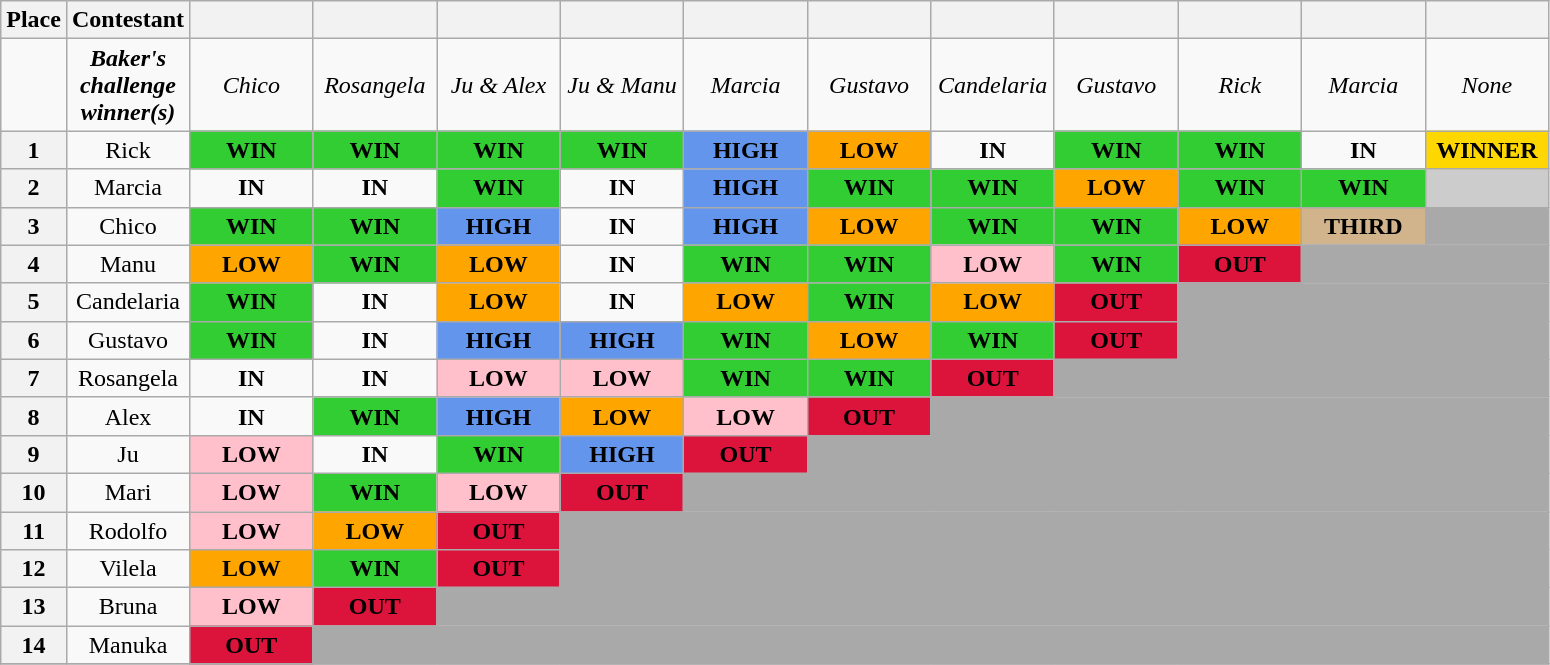<table class="wikitable plainrowheaders" style="text-align:center">
<tr>
<th>Place</th>
<th>Contestant</th>
<th width=75></th>
<th width=75></th>
<th width=75></th>
<th width=75></th>
<th width=75></th>
<th width=75></th>
<th width=75></th>
<th width=75></th>
<th width=75></th>
<th width=75></th>
<th width=75></th>
</tr>
<tr>
<td></td>
<td><strong><em>Baker's<br>challenge<br>winner(s)</em></strong></td>
<td><em>Chico</em></td>
<td><em>Rosangela</em></td>
<td><em>Ju & Alex</em></td>
<td><em>Ju & Manu</em></td>
<td><em>Marcia</em></td>
<td><em>Gustavo</em></td>
<td><em>Candelaria</em></td>
<td><em>Gustavo</em></td>
<td><em>Rick</em></td>
<td><em>Marcia</em></td>
<td><em>None</em></td>
</tr>
<tr>
<th>1</th>
<td>Rick</td>
<td bgcolor="#32CD32"><strong>WIN</strong></td>
<td bgcolor="#32CD32"><strong>WIN</strong></td>
<td bgcolor="#32CD32"><strong>WIN</strong></td>
<td bgcolor="#32CD32"><strong>WIN</strong></td>
<td bgcolor="#6495ED"><strong>HIGH</strong></td>
<td bgcolor="#FFA500"><strong>LOW</strong></td>
<td><strong>IN</strong></td>
<td bgcolor="#32CD32"><strong>WIN</strong></td>
<td bgcolor="#32CD32"><strong>WIN</strong></td>
<td><strong>IN</strong></td>
<td bgcolor="#FFD700"><strong>WINNER</strong></td>
</tr>
<tr>
<th>2</th>
<td>Marcia</td>
<td><strong>IN</strong></td>
<td><strong>IN</strong></td>
<td bgcolor="#32CD32"><strong>WIN</strong></td>
<td><strong>IN</strong></td>
<td bgcolor="#6495ED"><strong>HIGH</strong></td>
<td bgcolor="#32CD32"><strong>WIN</strong></td>
<td bgcolor="#32CD32"><strong>WIN</strong></td>
<td bgcolor="#FFA500"><strong>LOW</strong></td>
<td bgcolor="#32CD32"><strong>WIN</strong></td>
<td bgcolor="#32CD32"><strong>WIN</strong></td>
<td bgcolor="#CCCCCC"></td>
</tr>
<tr>
<th>3</th>
<td>Chico</td>
<td bgcolor="#32CD32"><strong>WIN</strong></td>
<td bgcolor="#32CD32"><strong>WIN</strong></td>
<td bgcolor="#6495ED"><strong>HIGH</strong></td>
<td><strong>IN</strong></td>
<td bgcolor="#6495ED"><strong>HIGH</strong></td>
<td bgcolor="#FFA500"><strong>LOW</strong></td>
<td bgcolor="#32CD32"><strong>WIN</strong></td>
<td bgcolor="#32CD32"><strong>WIN</strong></td>
<td bgcolor="#FFA500"><strong>LOW</strong></td>
<td bgcolor="#D2B48C"><strong>THIRD</strong></td>
<td bgcolor="#A9A9A9"></td>
</tr>
<tr>
<th>4</th>
<td>Manu</td>
<td bgcolor="#FFA500"><strong>LOW</strong></td>
<td bgcolor="#32CD32"><strong>WIN</strong></td>
<td bgcolor="#FFA500"><strong>LOW</strong></td>
<td><strong>IN</strong></td>
<td bgcolor="#32CD32"><strong>WIN</strong></td>
<td bgcolor="#32CD32"><strong>WIN</strong></td>
<td bgcolor="#FFC0CB"><strong>LOW</strong></td>
<td bgcolor="#32CD32"><strong>WIN</strong></td>
<td bgcolor="#DC143C"><strong>OUT</strong></td>
<td bgcolor="#A9A9A9" colspan=2></td>
</tr>
<tr>
<th>5</th>
<td>Candelaria</td>
<td bgcolor="#32CD32"><strong>WIN</strong></td>
<td><strong>IN</strong></td>
<td bgcolor="#FFA500"><strong>LOW</strong></td>
<td><strong>IN</strong></td>
<td bgcolor="#FFA500"><strong>LOW</strong></td>
<td bgcolor="#32CD32"><strong>WIN</strong></td>
<td bgcolor="#FFA500"><strong>LOW</strong></td>
<td bgcolor="#DC143C"><strong>OUT</strong></td>
<td bgcolor="#A9A9A9" colspan=3></td>
</tr>
<tr>
<th>6</th>
<td>Gustavo</td>
<td bgcolor="#32CD32"><strong>WIN</strong></td>
<td><strong>IN</strong></td>
<td bgcolor="#6495ED"><strong>HIGH</strong></td>
<td bgcolor="#6495ED"><strong>HIGH</strong></td>
<td bgcolor="#32CD32"><strong>WIN</strong></td>
<td bgcolor="#FFA500"><strong>LOW</strong></td>
<td bgcolor="#32CD32"><strong>WIN</strong></td>
<td bgcolor="#DC143C"><strong>OUT</strong></td>
<td bgcolor="#A9A9A9" colspan=3></td>
</tr>
<tr>
<th>7</th>
<td>Rosangela</td>
<td><strong>IN</strong></td>
<td><strong>IN</strong></td>
<td bgcolor="#FFC0CB"><strong>LOW</strong></td>
<td bgcolor="#FFC0CB"><strong>LOW</strong></td>
<td bgcolor="#32CD32"><strong>WIN</strong></td>
<td bgcolor="#32CD32"><strong>WIN</strong></td>
<td bgcolor="#DC143C"><strong>OUT</strong></td>
<td bgcolor="#A9A9A9" colspan=4></td>
</tr>
<tr>
<th>8</th>
<td>Alex</td>
<td><strong>IN</strong></td>
<td bgcolor="#32CD32"><strong>WIN</strong></td>
<td bgcolor="#6495ED"><strong>HIGH</strong></td>
<td bgcolor="#FFA500"><strong>LOW</strong></td>
<td bgcolor="#FFC0CB"><strong>LOW</strong></td>
<td bgcolor="#DC143C"><strong>OUT</strong></td>
<td bgcolor="#A9A9A9" colspan=5></td>
</tr>
<tr>
<th>9</th>
<td>Ju</td>
<td bgcolor="#FFC0CB"><strong>LOW</strong></td>
<td><strong>IN</strong></td>
<td bgcolor="#32CD32"><strong>WIN</strong></td>
<td bgcolor="#6495ED"><strong>HIGH</strong></td>
<td bgcolor="#DC143C"><strong>OUT</strong></td>
<td bgcolor="#A9A9A9" colspan=6></td>
</tr>
<tr>
<th>10</th>
<td>Mari</td>
<td bgcolor="#FFC0CB"><strong>LOW</strong></td>
<td bgcolor="#32CD32"><strong>WIN</strong></td>
<td bgcolor="#FFC0CB"><strong>LOW</strong></td>
<td bgcolor="#DC143C"><strong>OUT</strong></td>
<td bgcolor="#A9A9A9" colspan=7></td>
</tr>
<tr>
<th>11</th>
<td>Rodolfo</td>
<td bgcolor="#FFC0CB"><strong>LOW</strong></td>
<td bgcolor="#FFA500"><strong>LOW</strong></td>
<td bgcolor="#DC143C"><strong>OUT</strong></td>
<td bgcolor="#A9A9A9" colspan=8></td>
</tr>
<tr>
<th>12</th>
<td>Vilela</td>
<td bgcolor="#FFA500"><strong>LOW</strong></td>
<td bgcolor="#32CD32"><strong>WIN</strong></td>
<td bgcolor="#DC143C"><strong>OUT</strong></td>
<td bgcolor="#A9A9A9" colspan=8></td>
</tr>
<tr>
<th>13</th>
<td>Bruna</td>
<td bgcolor="#FFC0CB"><strong>LOW</strong></td>
<td bgcolor="#DC143C"><strong>OUT</strong></td>
<td bgcolor="#A9A9A9" colspan=9></td>
</tr>
<tr>
<th>14</th>
<td>Manuka</td>
<td bgcolor="#DC143C"><strong>OUT</strong></td>
<td bgcolor="#A9A9A9" colspan=10></td>
</tr>
<tr>
</tr>
</table>
